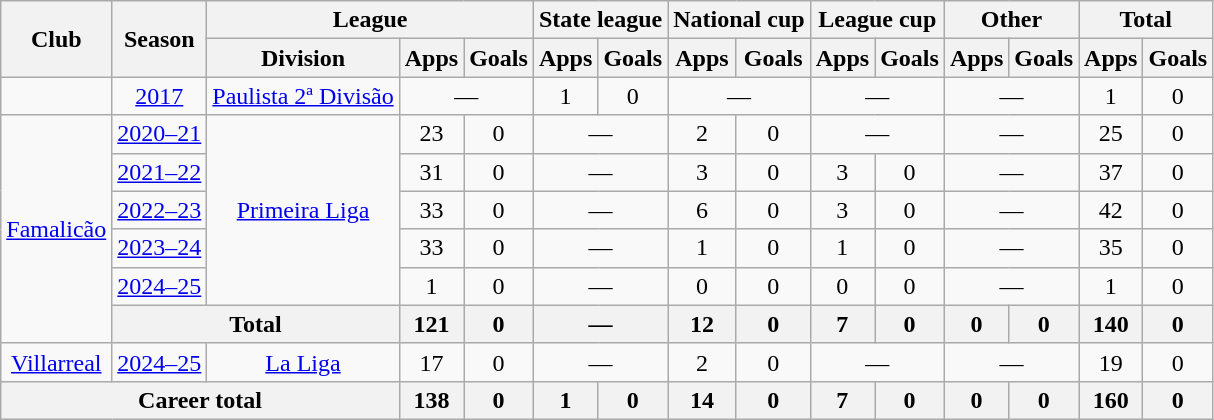<table class="wikitable" style="text-align: center">
<tr>
<th rowspan="2">Club</th>
<th rowspan="2">Season</th>
<th colspan="3">League</th>
<th colspan="2">State league</th>
<th colspan="2">National cup</th>
<th colspan="2">League cup</th>
<th colspan="2">Other</th>
<th colspan="2">Total</th>
</tr>
<tr>
<th>Division</th>
<th>Apps</th>
<th>Goals</th>
<th>Apps</th>
<th>Goals</th>
<th>Apps</th>
<th>Goals</th>
<th>Apps</th>
<th>Goals</th>
<th>Apps</th>
<th>Goals</th>
<th>Apps</th>
<th>Goals</th>
</tr>
<tr>
<td></td>
<td><a href='#'>2017</a></td>
<td><a href='#'>Paulista 2ª Divisão</a></td>
<td colspan="2">—</td>
<td>1</td>
<td>0</td>
<td colspan="2">—</td>
<td colspan="2">—</td>
<td colspan="2">—</td>
<td>1</td>
<td>0</td>
</tr>
<tr>
<td rowspan="6"><a href='#'>Famalicão</a></td>
<td><a href='#'>2020–21</a></td>
<td rowspan="5"><a href='#'>Primeira Liga</a></td>
<td>23</td>
<td>0</td>
<td colspan="2">—</td>
<td>2</td>
<td>0</td>
<td colspan="2">—</td>
<td colspan="2">—</td>
<td>25</td>
<td>0</td>
</tr>
<tr>
<td><a href='#'>2021–22</a></td>
<td>31</td>
<td>0</td>
<td colspan="2">—</td>
<td>3</td>
<td>0</td>
<td>3</td>
<td>0</td>
<td colspan="2">—</td>
<td>37</td>
<td>0</td>
</tr>
<tr>
<td><a href='#'>2022–23</a></td>
<td>33</td>
<td>0</td>
<td colspan="2">—</td>
<td>6</td>
<td>0</td>
<td>3</td>
<td>0</td>
<td colspan="2">—</td>
<td>42</td>
<td>0</td>
</tr>
<tr>
<td><a href='#'>2023–24</a></td>
<td>33</td>
<td>0</td>
<td colspan="2">—</td>
<td>1</td>
<td>0</td>
<td>1</td>
<td>0</td>
<td colspan="2">—</td>
<td>35</td>
<td>0</td>
</tr>
<tr>
<td><a href='#'>2024–25</a></td>
<td>1</td>
<td>0</td>
<td colspan="2">—</td>
<td>0</td>
<td>0</td>
<td>0</td>
<td>0</td>
<td colspan="2">—</td>
<td>1</td>
<td>0</td>
</tr>
<tr>
<th colspan="2">Total</th>
<th>121</th>
<th>0</th>
<th colspan="2">—</th>
<th>12</th>
<th>0</th>
<th>7</th>
<th>0</th>
<th>0</th>
<th>0</th>
<th>140</th>
<th>0</th>
</tr>
<tr>
<td><a href='#'>Villarreal</a></td>
<td><a href='#'>2024–25</a></td>
<td><a href='#'>La Liga</a></td>
<td>17</td>
<td>0</td>
<td colspan="2">—</td>
<td>2</td>
<td>0</td>
<td colspan="2">—</td>
<td colspan="2">—</td>
<td>19</td>
<td>0</td>
</tr>
<tr>
<th colspan="3">Career total</th>
<th>138</th>
<th>0</th>
<th>1</th>
<th>0</th>
<th>14</th>
<th>0</th>
<th>7</th>
<th>0</th>
<th>0</th>
<th>0</th>
<th>160</th>
<th>0</th>
</tr>
</table>
